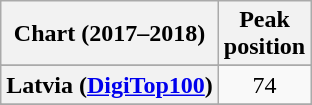<table class="wikitable sortable plainrowheaders" style="text-align:center">
<tr>
<th scope="col">Chart (2017–2018)</th>
<th scope="col">Peak<br> position</th>
</tr>
<tr>
</tr>
<tr>
</tr>
<tr>
</tr>
<tr>
<th scope="row">Latvia (<a href='#'>DigiTop100</a>)</th>
<td>74</td>
</tr>
<tr>
</tr>
<tr>
</tr>
<tr>
</tr>
<tr>
</tr>
</table>
